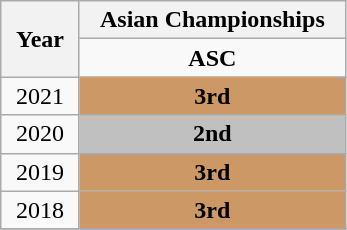<table class="wikitable" style="text-align:center;">
<tr>
<th rowspan="2" width="45"><strong>Year</strong></th>
<th width="170"><strong>Asian Championships</strong></th>
</tr>
<tr>
<td><strong>ASC</strong></td>
</tr>
<tr>
<td>2021</td>
<th style="background:#cc9966;" width="80">3rd</th>
</tr>
<tr>
<td>2020</td>
<th style="background:silver;" width="80">2nd</th>
</tr>
<tr>
<td>2019</td>
<th style="background:#cc9966;" width="80">3rd</th>
</tr>
<tr>
<td>2018</td>
<th style="background:#cc9966;" width="80">3rd</th>
</tr>
<tr>
</tr>
</table>
